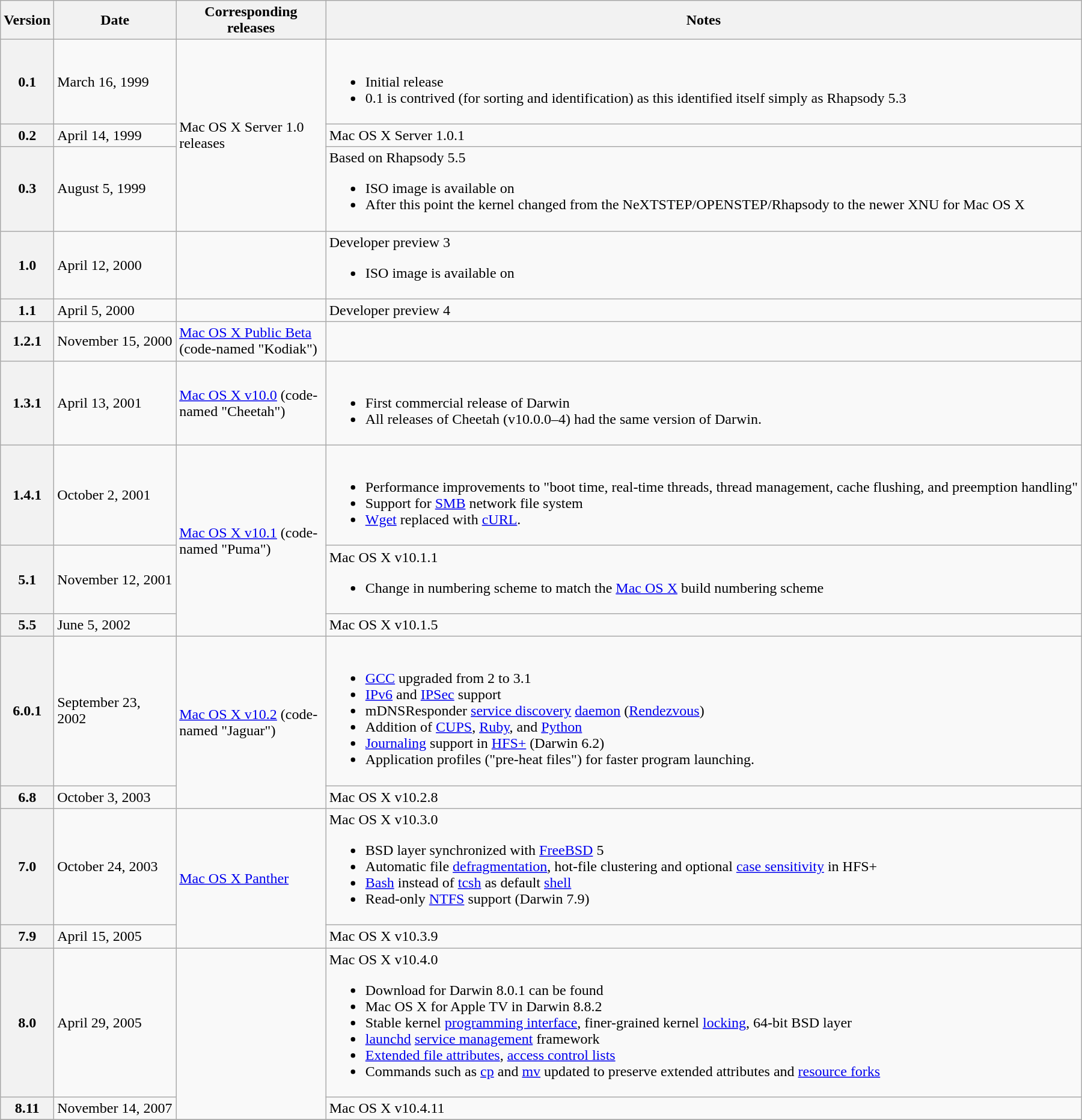<table class="wikitable mw-collapsible mw-collapsed">
<tr>
<th>Version</th>
<th style="width: 128px;">Date</th>
<th style="width: 159px;">Corresponding releases</th>
<th>Notes</th>
</tr>
<tr>
<th>0.1</th>
<td>March 16, 1999</td>
<td rowspan="3">Mac OS X Server 1.0 releases</td>
<td><br><ul><li>Initial release</li><li>0.1 is contrived (for sorting and identification) as this identified itself simply as Rhapsody 5.3</li></ul></td>
</tr>
<tr>
<th>0.2</th>
<td>April 14, 1999</td>
<td>Mac OS X Server 1.0.1</td>
</tr>
<tr>
<th>0.3</th>
<td>August 5, 1999</td>
<td>Based on Rhapsody 5.5<br><ul><li>ISO image is available on </li><li>After this point the kernel changed from the NeXTSTEP/OPENSTEP/Rhapsody to the newer XNU for Mac OS X</li></ul></td>
</tr>
<tr>
<th>1.0</th>
<td>April 12, 2000</td>
<td></td>
<td>Developer preview 3<br><ul><li>ISO image is available on </li></ul></td>
</tr>
<tr>
<th>1.1</th>
<td>April 5, 2000</td>
<td></td>
<td>Developer preview 4</td>
</tr>
<tr>
<th>1.2.1</th>
<td>November 15, 2000</td>
<td><a href='#'>Mac OS X Public Beta</a> (code-named "Kodiak")</td>
<td></td>
</tr>
<tr>
<th>1.3.1</th>
<td>April 13, 2001</td>
<td><a href='#'>Mac OS X v10.0</a> (code-named "Cheetah")</td>
<td><br><ul><li>First commercial release of Darwin</li><li>All releases of Cheetah (v10.0.0–4) had the same version of Darwin.</li></ul></td>
</tr>
<tr>
<th>1.4.1</th>
<td>October 2, 2001</td>
<td rowspan="3"><a href='#'>Mac OS X v10.1</a> (code-named "Puma")</td>
<td><br><ul><li>Performance improvements to "boot time, real-time threads, thread management, cache flushing, and preemption handling"</li><li>Support for <a href='#'>SMB</a> network file system</li><li><a href='#'>Wget</a> replaced with <a href='#'>cURL</a>.</li></ul></td>
</tr>
<tr>
<th>5.1</th>
<td>November 12, 2001</td>
<td>Mac OS X v10.1.1<br><ul><li>Change in numbering scheme to match the <a href='#'>Mac OS X</a> build numbering scheme</li></ul></td>
</tr>
<tr>
<th>5.5</th>
<td>June 5, 2002</td>
<td>Mac OS X v10.1.5</td>
</tr>
<tr>
<th>6.0.1</th>
<td>September 23, 2002</td>
<td rowspan="2"><a href='#'>Mac OS X v10.2</a> (code-named "Jaguar")</td>
<td><br><ul><li><a href='#'>GCC</a> upgraded from 2 to 3.1</li><li><a href='#'>IPv6</a> and <a href='#'>IPSec</a> support</li><li>mDNSResponder <a href='#'>service discovery</a> <a href='#'>daemon</a> (<a href='#'>Rendezvous</a>)</li><li>Addition of <a href='#'>CUPS</a>, <a href='#'>Ruby</a>, and <a href='#'>Python</a></li><li><a href='#'>Journaling</a> support in <a href='#'>HFS+</a> (Darwin 6.2)</li><li>Application profiles ("pre-heat files") for faster program launching.</li></ul></td>
</tr>
<tr>
<th>6.8</th>
<td>October 3, 2003</td>
<td>Mac OS X v10.2.8</td>
</tr>
<tr>
<th>7.0</th>
<td>October 24, 2003</td>
<td rowspan="2"><a href='#'>Mac OS X Panther</a></td>
<td>Mac OS X v10.3.0<br><ul><li>BSD layer synchronized with <a href='#'>FreeBSD</a> 5</li><li>Automatic file <a href='#'>defragmentation</a>, hot-file clustering and optional <a href='#'>case sensitivity</a> in HFS+</li><li><a href='#'>Bash</a> instead of <a href='#'>tcsh</a> as default <a href='#'>shell</a></li><li>Read-only <a href='#'>NTFS</a> support (Darwin 7.9)</li></ul></td>
</tr>
<tr>
<th>7.9</th>
<td>April 15, 2005</td>
<td>Mac OS X v10.3.9</td>
</tr>
<tr>
<th>8.0</th>
<td>April 29, 2005</td>
<td rowspan="2"></td>
<td>Mac OS X v10.4.0<br><ul><li>Download for Darwin 8.0.1 can be found </li><li>Mac OS X for Apple TV in Darwin 8.8.2</li><li>Stable kernel <a href='#'>programming interface</a>, finer-grained kernel <a href='#'>locking</a>, 64-bit BSD layer</li><li><a href='#'>launchd</a> <a href='#'>service management</a> framework</li><li><a href='#'>Extended file attributes</a>, <a href='#'>access control lists</a></li><li>Commands such as <a href='#'>cp</a> and <a href='#'>mv</a> updated to preserve extended attributes and <a href='#'>resource forks</a></li></ul></td>
</tr>
<tr>
<th>8.11</th>
<td>November 14, 2007</td>
<td>Mac OS X v10.4.11</td>
</tr>
<tr>
</tr>
</table>
